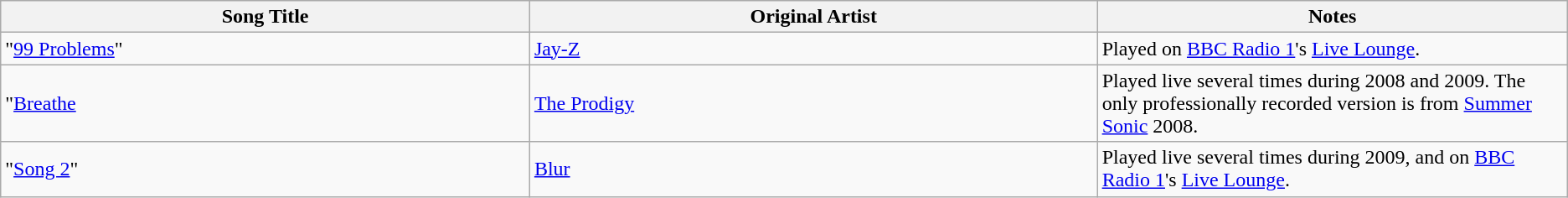<table class="wikitable sortable">
<tr>
<th>Song Title</th>
<th>Original Artist</th>
<th width=30%>Notes</th>
</tr>
<tr>
<td>"<a href='#'>99 Problems</a>"</td>
<td><a href='#'>Jay-Z</a></td>
<td>Played on <a href='#'>BBC Radio 1</a>'s <a href='#'>Live Lounge</a>.</td>
</tr>
<tr>
<td>"<a href='#'>Breathe</a></td>
<td><a href='#'>The Prodigy</a></td>
<td>Played live several times during 2008 and 2009. The only professionally recorded version is from <a href='#'>Summer Sonic</a> 2008.</td>
</tr>
<tr>
<td>"<a href='#'>Song 2</a>"</td>
<td><a href='#'>Blur</a></td>
<td>Played live several times during 2009, and on <a href='#'>BBC Radio 1</a>'s <a href='#'>Live Lounge</a>.</td>
</tr>
</table>
